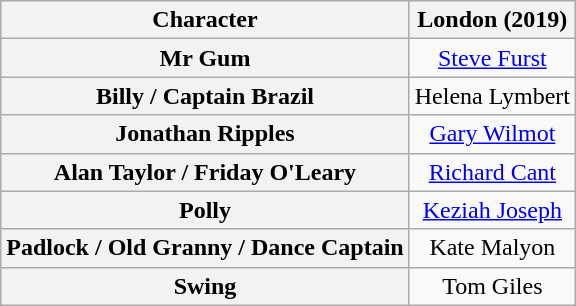<table class="wikitable">
<tr>
<th>Character</th>
<th>London (2019)</th>
</tr>
<tr>
<th>Mr Gum</th>
<td align="center"><a href='#'>Steve Furst</a></td>
</tr>
<tr>
<th>Billy / Captain Brazil</th>
<td align="center">Helena Lymbert</td>
</tr>
<tr>
<th>Jonathan Ripples</th>
<td align="center"><a href='#'>Gary Wilmot</a></td>
</tr>
<tr>
<th>Alan Taylor / Friday O'Leary</th>
<td align="center"><a href='#'>Richard Cant</a></td>
</tr>
<tr>
<th>Polly</th>
<td align="center"><a href='#'>Keziah Joseph</a></td>
</tr>
<tr>
<th>Padlock / Old Granny / Dance Captain</th>
<td align="center">Kate Malyon</td>
</tr>
<tr>
<th>Swing</th>
<td align="center">Tom Giles</td>
</tr>
</table>
